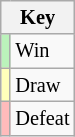<table class="wikitable" style="font-size: 85%">
<tr>
<th colspan="2">Key</th>
</tr>
<tr>
<td bgcolor=#BBF3BB></td>
<td>Win</td>
</tr>
<tr>
<td bgcolor=#FFFFBB></td>
<td>Draw</td>
</tr>
<tr>
<td bgcolor=#FFBBBB></td>
<td>Defeat</td>
</tr>
</table>
